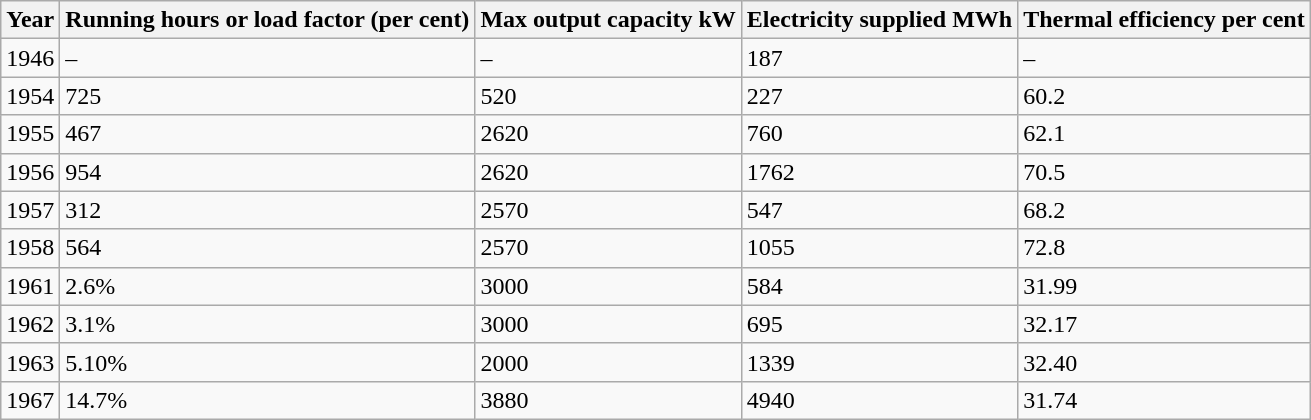<table class="wikitable">
<tr>
<th>Year</th>
<th>Running hours or load factor (per cent)</th>
<th>Max output capacity kW</th>
<th>Electricity supplied MWh</th>
<th>Thermal efficiency per cent</th>
</tr>
<tr>
<td>1946</td>
<td>–</td>
<td>–</td>
<td>187</td>
<td>–</td>
</tr>
<tr>
<td>1954</td>
<td>725</td>
<td>520</td>
<td>227</td>
<td>60.2</td>
</tr>
<tr>
<td>1955</td>
<td>467</td>
<td>2620</td>
<td>760</td>
<td>62.1</td>
</tr>
<tr>
<td>1956</td>
<td>954</td>
<td>2620</td>
<td>1762</td>
<td>70.5</td>
</tr>
<tr>
<td>1957</td>
<td>312</td>
<td>2570</td>
<td>547</td>
<td>68.2</td>
</tr>
<tr>
<td>1958</td>
<td>564</td>
<td>2570</td>
<td>1055</td>
<td>72.8</td>
</tr>
<tr>
<td>1961</td>
<td>2.6%</td>
<td>3000</td>
<td>584</td>
<td>31.99</td>
</tr>
<tr>
<td>1962</td>
<td>3.1%</td>
<td>3000</td>
<td>695</td>
<td>32.17</td>
</tr>
<tr>
<td>1963</td>
<td>5.10%</td>
<td>2000</td>
<td>1339</td>
<td>32.40</td>
</tr>
<tr>
<td>1967</td>
<td>14.7%</td>
<td>3880</td>
<td>4940</td>
<td>31.74</td>
</tr>
</table>
